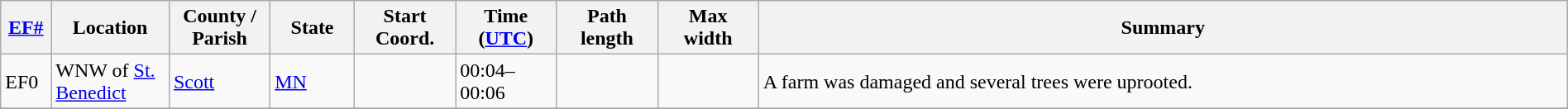<table class="wikitable sortable" style="width:100%;">
<tr>
<th scope="col" style="width:3%; text-align:center;"><a href='#'>EF#</a></th>
<th scope="col" style="width:7%; text-align:center;" class="unsortable">Location</th>
<th scope="col" style="width:6%; text-align:center;" class="unsortable">County / Parish</th>
<th scope="col" style="width:5%; text-align:center;">State</th>
<th scope="col" style="width:6%; text-align:center;">Start Coord.</th>
<th scope="col" style="width:6%; text-align:center;">Time (<a href='#'>UTC</a>)</th>
<th scope="col" style="width:6%; text-align:center;">Path length</th>
<th scope="col" style="width:6%; text-align:center;">Max width</th>
<th scope="col" class="unsortable" style="width:48%; text-align:center;">Summary</th>
</tr>
<tr>
<td bgcolor=>EF0</td>
<td>WNW of <a href='#'>St. Benedict</a></td>
<td><a href='#'>Scott</a></td>
<td><a href='#'>MN</a></td>
<td></td>
<td>00:04–00:06</td>
<td></td>
<td></td>
<td>A farm was damaged and several trees were uprooted.</td>
</tr>
<tr>
</tr>
</table>
